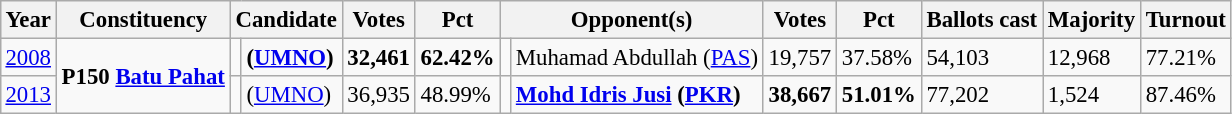<table class="wikitable" style="margin:0.5em ; font-size:95%">
<tr>
<th>Year</th>
<th>Constituency</th>
<th colspan=2>Candidate</th>
<th>Votes</th>
<th>Pct</th>
<th colspan=2>Opponent(s)</th>
<th>Votes</th>
<th>Pct</th>
<th>Ballots cast</th>
<th>Majority</th>
<th>Turnout</th>
</tr>
<tr>
<td><a href='#'>2008</a></td>
<td rowspan="2"><strong>P150 <a href='#'>Batu Pahat</a></strong></td>
<td></td>
<td><strong> (<a href='#'>UMNO</a>)</strong></td>
<td align="right"><strong>32,461</strong></td>
<td><strong>62.42%</strong></td>
<td></td>
<td>Muhamad Abdullah (<a href='#'>PAS</a>)</td>
<td align="right">19,757</td>
<td>37.58%</td>
<td>54,103</td>
<td>12,968</td>
<td>77.21%</td>
</tr>
<tr>
<td><a href='#'>2013</a></td>
<td></td>
<td> (<a href='#'>UMNO</a>)</td>
<td align="right">36,935</td>
<td>48.99%</td>
<td></td>
<td><strong><a href='#'>Mohd Idris Jusi</a> (<a href='#'>PKR</a>)</strong></td>
<td align="right"><strong>38,667</strong></td>
<td><strong>51.01%</strong></td>
<td>77,202</td>
<td>1,524</td>
<td>87.46%</td>
</tr>
</table>
